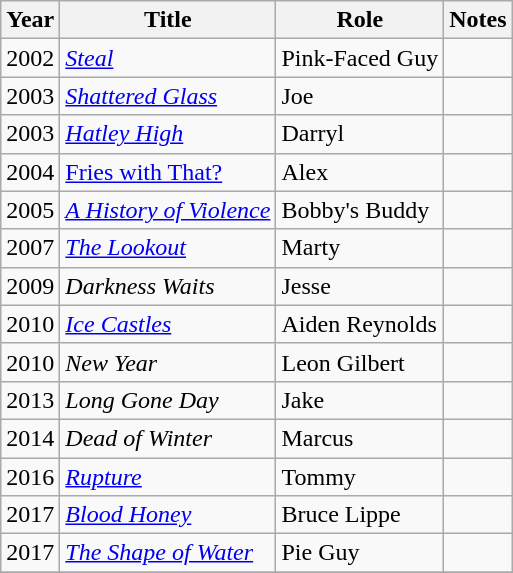<table class="wikitable sortable">
<tr>
<th>Year</th>
<th>Title</th>
<th>Role</th>
<th class="unsortable">Notes</th>
</tr>
<tr>
<td>2002</td>
<td><em><a href='#'>Steal</a></em></td>
<td>Pink-Faced Guy</td>
<td></td>
</tr>
<tr>
<td>2003</td>
<td><em><a href='#'>Shattered Glass</a></em></td>
<td>Joe</td>
<td></td>
</tr>
<tr>
<td>2003</td>
<td><em><a href='#'>Hatley High</a></em></td>
<td>Darryl</td>
<td></td>
</tr>
<tr>
<td>2004</td>
<td><a href='#'>Fries with That?</a></td>
<td>Alex</td>
<td></td>
</tr>
<tr>
<td>2005</td>
<td data-sort-value="History of Violence, A"><em><a href='#'>A History of Violence</a></em></td>
<td>Bobby's Buddy</td>
<td></td>
</tr>
<tr>
<td>2007</td>
<td data-sort-value="Lookout, The"><em><a href='#'>The Lookout</a></em></td>
<td>Marty</td>
<td></td>
</tr>
<tr>
<td>2009</td>
<td><em>Darkness Waits</em></td>
<td>Jesse</td>
<td></td>
</tr>
<tr>
<td>2010</td>
<td><em><a href='#'>Ice Castles</a></em></td>
<td>Aiden Reynolds</td>
<td></td>
</tr>
<tr>
<td>2010</td>
<td><em>New Year</em></td>
<td>Leon Gilbert</td>
<td></td>
</tr>
<tr>
<td>2013</td>
<td><em>Long Gone Day</em></td>
<td>Jake</td>
<td></td>
</tr>
<tr>
<td>2014</td>
<td><em>Dead of Winter</em></td>
<td>Marcus</td>
<td></td>
</tr>
<tr>
<td>2016</td>
<td><em><a href='#'>Rupture</a></em></td>
<td>Tommy</td>
<td></td>
</tr>
<tr>
<td>2017</td>
<td><em><a href='#'>Blood Honey</a></em></td>
<td>Bruce Lippe</td>
<td></td>
</tr>
<tr>
<td>2017</td>
<td data-sort-value="Shape of Water, The"><em><a href='#'>The Shape of Water</a></em></td>
<td>Pie Guy</td>
<td></td>
</tr>
<tr>
</tr>
</table>
